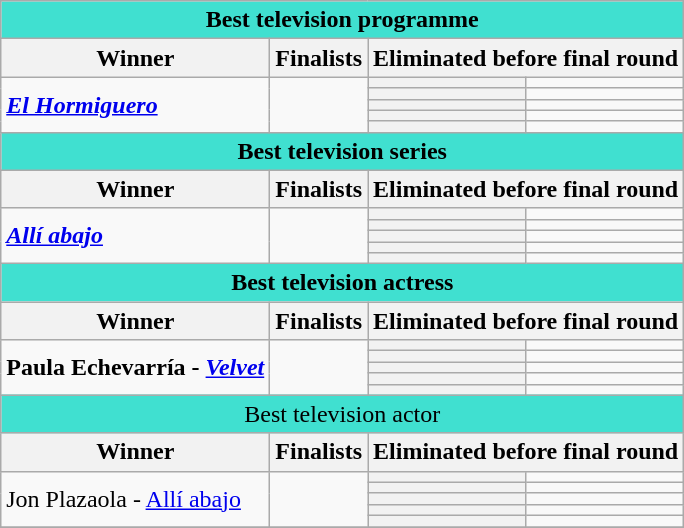<table class="wikitable">
<tr>
<td colspan="4" bgcolor=Turquoise align=center><strong>Best television programme</strong></td>
</tr>
<tr>
<th>Winner</th>
<th>Finalists</th>
<th colspan=2>Eliminated before final round</th>
</tr>
<tr>
<td rowspan="5"><strong><em><a href='#'>El Hormiguero</a></em></strong></td>
<td rowspan="5"></td>
<th></th>
<td></td>
</tr>
<tr>
<th></th>
<td></td>
</tr>
<tr>
<th></th>
<td></td>
</tr>
<tr>
<th></th>
<td></td>
</tr>
<tr>
<th></th>
<td></td>
</tr>
<tr>
<td colspan="4" bgcolor=Turquoise align=center><strong>Best television series</strong></td>
</tr>
<tr>
<th>Winner</th>
<th>Finalists</th>
<th colspan=2>Eliminated before final round</th>
</tr>
<tr>
<td rowspan="5"><strong><em><a href='#'>Allí abajo</a></em></strong></td>
<td rowspan="5"></td>
<th></th>
<td></td>
</tr>
<tr>
<th></th>
<td></td>
</tr>
<tr>
<th></th>
<td></td>
</tr>
<tr>
<th></th>
<td></td>
</tr>
<tr>
<th></th>
<td></td>
</tr>
<tr>
<td colspan="4" bgcolor=Turquoise align=center><strong>Best television actress</strong></td>
</tr>
<tr>
<th>Winner</th>
<th>Finalists</th>
<th colspan=2>Eliminated before final round</th>
</tr>
<tr>
<td rowspan="5"><strong>Paula Echevarría - <em><a href='#'>Velvet</a><strong><em></td>
<td rowspan="5"></td>
<th></th>
<td></td>
</tr>
<tr>
<th></th>
<td></td>
</tr>
<tr>
<th></th>
<td></td>
</tr>
<tr>
<th></th>
<td></td>
</tr>
<tr>
<th></th>
<td></td>
</tr>
<tr>
<td colspan="4" bgcolor=Turquoise align=center></strong>Best television actor<strong></td>
</tr>
<tr>
<th>Winner</th>
<th>Finalists</th>
<th colspan=2>Eliminated before final round</th>
</tr>
<tr>
<td rowspan="5"></strong>Jon Plazaola - </em><a href='#'>Allí abajo</a></em></strong></td>
<td rowspan="5"></td>
<th></th>
<td></td>
</tr>
<tr>
<th></th>
<td></td>
</tr>
<tr>
<th></th>
<td></td>
</tr>
<tr>
<th></th>
<td></td>
</tr>
<tr>
<th></th>
<td></td>
</tr>
<tr>
</tr>
</table>
